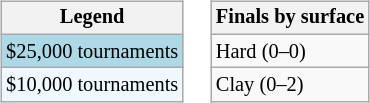<table>
<tr valign=top>
<td><br><table class=wikitable style="font-size:85%">
<tr>
<th>Legend</th>
</tr>
<tr style="background:lightblue;">
<td>$25,000 tournaments</td>
</tr>
<tr style="background:#f0f8ff;">
<td>$10,000 tournaments</td>
</tr>
</table>
</td>
<td><br><table class=wikitable style="font-size:85%">
<tr>
<th>Finals by surface</th>
</tr>
<tr>
<td>Hard (0–0)</td>
</tr>
<tr>
<td>Clay (0–2)</td>
</tr>
</table>
</td>
</tr>
</table>
